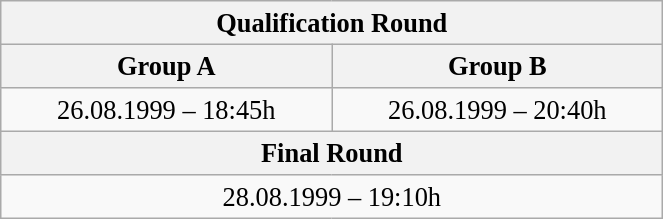<table class="wikitable" style=" text-align:center; font-size:110%;" width="35%">
<tr>
<th colspan="2">Qualification Round</th>
</tr>
<tr>
<th>Group A</th>
<th>Group B</th>
</tr>
<tr>
<td>26.08.1999 – 18:45h</td>
<td>26.08.1999 – 20:40h</td>
</tr>
<tr>
<th colspan="2">Final Round</th>
</tr>
<tr>
<td colspan="2">28.08.1999 – 19:10h</td>
</tr>
</table>
